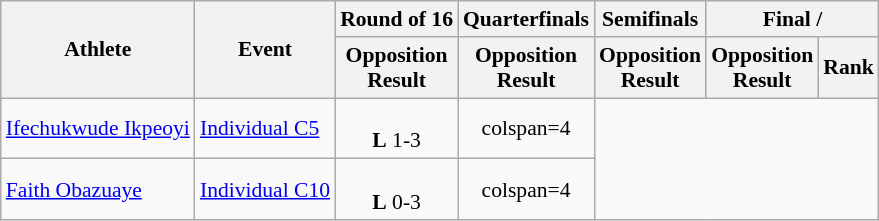<table class=wikitable style="font-size:90%">
<tr align=center>
<th rowspan="2">Athlete</th>
<th rowspan="2">Event</th>
<th>Round of 16</th>
<th>Quarterfinals</th>
<th>Semifinals</th>
<th colspan="2">Final / </th>
</tr>
<tr>
<th>Opposition<br>Result</th>
<th>Opposition<br>Result</th>
<th>Opposition<br>Result</th>
<th>Opposition<br>Result</th>
<th>Rank</th>
</tr>
<tr align=center>
<td align=left><a href='#'>Ifechukwude Ikpeoyi</a></td>
<td align=left><a href='#'>Individual C5</a></td>
<td><br><strong>L</strong> 1-3</td>
<td>colspan=4 </td>
</tr>
<tr align=center>
<td align=left><a href='#'>Faith Obazuaye</a></td>
<td align=left><a href='#'>Individual C10</a></td>
<td><br><strong>L</strong> 0-3</td>
<td>colspan=4 </td>
</tr>
</table>
